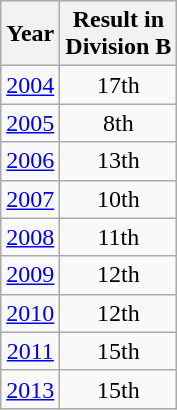<table class="wikitable" style="text-align:center">
<tr>
<th>Year</th>
<th>Result in<br>Division B</th>
</tr>
<tr>
<td><a href='#'>2004</a></td>
<td>17th</td>
</tr>
<tr>
<td><a href='#'>2005</a></td>
<td>8th</td>
</tr>
<tr>
<td><a href='#'>2006</a></td>
<td>13th</td>
</tr>
<tr>
<td><a href='#'>2007</a></td>
<td>10th</td>
</tr>
<tr>
<td><a href='#'>2008</a></td>
<td>11th</td>
</tr>
<tr>
<td><a href='#'>2009</a></td>
<td>12th</td>
</tr>
<tr>
<td><a href='#'>2010</a></td>
<td>12th</td>
</tr>
<tr>
<td><a href='#'>2011</a></td>
<td>15th</td>
</tr>
<tr>
<td><a href='#'>2013</a></td>
<td>15th</td>
</tr>
</table>
